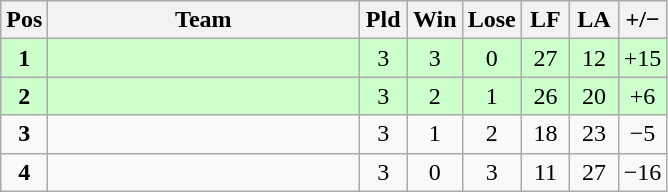<table class="wikitable" style="font-size: 100%">
<tr>
<th width=20>Pos</th>
<th width=200>Team</th>
<th width=25>Pld</th>
<th width=25>Win</th>
<th width=25>Lose</th>
<th width=25>LF</th>
<th width=25>LA</th>
<th width=25>+/−</th>
</tr>
<tr align=center style="background: #ccffcc;">
<td><strong>1</strong></td>
<td align="left"></td>
<td>3</td>
<td>3</td>
<td>0</td>
<td>27</td>
<td>12</td>
<td>+15</td>
</tr>
<tr align=center style="background: #ccffcc;">
<td><strong>2</strong></td>
<td align="left"></td>
<td>3</td>
<td>2</td>
<td>1</td>
<td>26</td>
<td>20</td>
<td>+6</td>
</tr>
<tr align=center>
<td><strong>3</strong></td>
<td align="left"></td>
<td>3</td>
<td>1</td>
<td>2</td>
<td>18</td>
<td>23</td>
<td>−5</td>
</tr>
<tr align=center>
<td><strong>4</strong></td>
<td align="left"></td>
<td>3</td>
<td>0</td>
<td>3</td>
<td>11</td>
<td>27</td>
<td>−16</td>
</tr>
</table>
